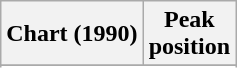<table class="wikitable sortable">
<tr>
<th align="left">Chart (1990)</th>
<th align="center">Peak<br>position</th>
</tr>
<tr>
</tr>
<tr>
</tr>
</table>
